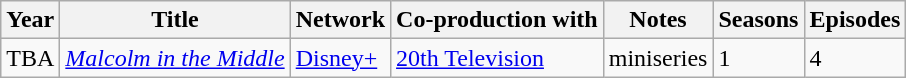<table class="wikitable sortable">
<tr>
<th>Year</th>
<th>Title</th>
<th>Network</th>
<th>Co-production with</th>
<th>Notes</th>
<th>Seasons</th>
<th>Episodes</th>
</tr>
<tr>
<td>TBA</td>
<td><em><a href='#'>Malcolm in the Middle</a></em></td>
<td><a href='#'>Disney+</a></td>
<td><a href='#'>20th Television</a></td>
<td>miniseries</td>
<td>1</td>
<td>4</td>
</tr>
</table>
